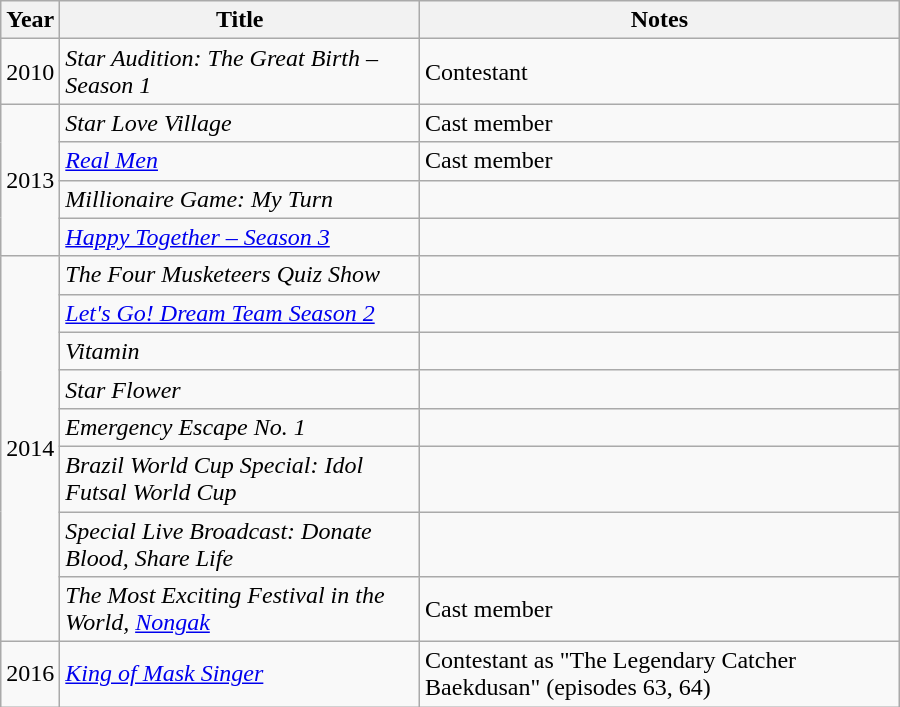<table class="wikitable" style="width:600px">
<tr>
<th width=10>Year</th>
<th>Title</th>
<th>Notes</th>
</tr>
<tr>
<td>2010</td>
<td><em>Star Audition: The Great Birth – Season 1</em></td>
<td>Contestant</td>
</tr>
<tr>
<td rowspan=4>2013</td>
<td><em>Star Love Village</em></td>
<td>Cast member</td>
</tr>
<tr>
<td><em><a href='#'>Real Men</a></em></td>
<td>Cast member</td>
</tr>
<tr>
<td><em>Millionaire Game: My Turn</em></td>
<td></td>
</tr>
<tr>
<td><em><a href='#'>Happy Together – Season 3</a></em></td>
<td></td>
</tr>
<tr>
<td rowspan=8>2014</td>
<td><em>The Four Musketeers Quiz Show</em></td>
<td></td>
</tr>
<tr>
<td><em><a href='#'>Let's Go! Dream Team Season 2</a></em></td>
<td></td>
</tr>
<tr>
<td><em>Vitamin</em></td>
<td></td>
</tr>
<tr>
<td><em>Star Flower</em></td>
<td></td>
</tr>
<tr>
<td><em>Emergency Escape No. 1</em></td>
<td></td>
</tr>
<tr>
<td><em>Brazil World Cup Special: Idol Futsal World Cup</em></td>
<td></td>
</tr>
<tr>
<td><em>Special Live Broadcast: Donate Blood, Share Life</em></td>
<td></td>
</tr>
<tr>
<td><em>The Most Exciting Festival in the World, <a href='#'>Nongak</a></em></td>
<td>Cast member</td>
</tr>
<tr>
<td>2016</td>
<td><em><a href='#'>King of Mask Singer</a></em></td>
<td>Contestant as "The Legendary Catcher Baekdusan" (episodes 63, 64)</td>
</tr>
</table>
